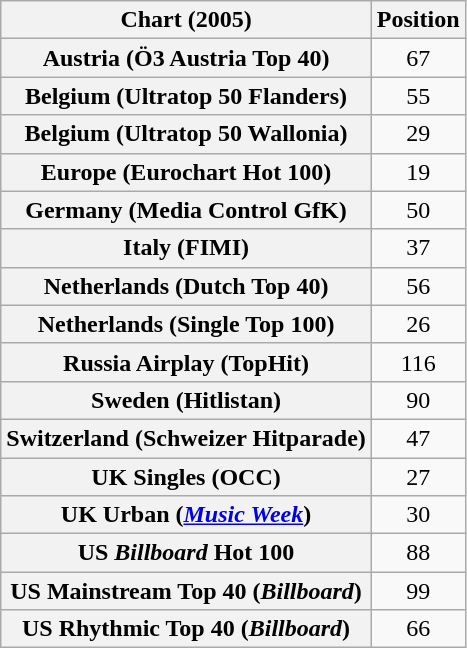<table class="wikitable sortable plainrowheaders" style="text-align:center">
<tr>
<th>Chart (2005)</th>
<th>Position</th>
</tr>
<tr>
<th scope="row">Austria (Ö3 Austria Top 40)</th>
<td>67</td>
</tr>
<tr>
<th scope="row">Belgium (Ultratop 50 Flanders)</th>
<td>55</td>
</tr>
<tr>
<th scope="row">Belgium (Ultratop 50 Wallonia)</th>
<td>29</td>
</tr>
<tr>
<th scope="row">Europe (Eurochart Hot 100)</th>
<td>19</td>
</tr>
<tr>
<th scope="row">Germany (Media Control GfK)</th>
<td>50</td>
</tr>
<tr>
<th scope="row">Italy (FIMI)</th>
<td>37</td>
</tr>
<tr>
<th scope="row">Netherlands (Dutch Top 40)</th>
<td>56</td>
</tr>
<tr>
<th scope="row">Netherlands (Single Top 100)</th>
<td>26</td>
</tr>
<tr>
<th scope="row">Russia Airplay (TopHit)</th>
<td>116</td>
</tr>
<tr>
<th scope="row">Sweden (Hitlistan)</th>
<td>90</td>
</tr>
<tr>
<th scope="row">Switzerland (Schweizer Hitparade)</th>
<td>47</td>
</tr>
<tr>
<th scope="row">UK Singles (OCC)</th>
<td>27</td>
</tr>
<tr>
<th scope="row">UK Urban (<em><a href='#'>Music Week</a></em>)</th>
<td>30</td>
</tr>
<tr>
<th scope="row">US <em>Billboard</em> Hot 100</th>
<td>88</td>
</tr>
<tr>
<th scope="row">US Mainstream Top 40 (<em>Billboard</em>)</th>
<td>99</td>
</tr>
<tr>
<th scope="row">US Rhythmic Top 40 (<em>Billboard</em>)</th>
<td>66</td>
</tr>
</table>
